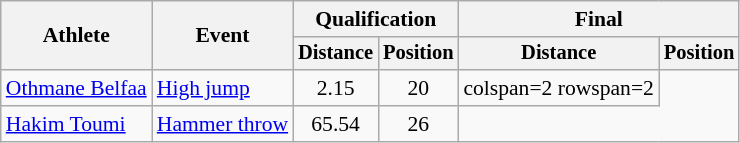<table class=wikitable style="font-size:90%">
<tr>
<th rowspan="2">Athlete</th>
<th rowspan="2">Event</th>
<th colspan="2">Qualification</th>
<th colspan="2">Final</th>
</tr>
<tr style="font-size:95%">
<th>Distance</th>
<th>Position</th>
<th>Distance</th>
<th>Position</th>
</tr>
<tr align=center>
<td align=left><a href='#'>Othmane Belfaa</a></td>
<td align=left><a href='#'>High jump</a></td>
<td>2.15</td>
<td>20</td>
<td>colspan=2 rowspan=2 </td>
</tr>
<tr align=center>
<td align=left><a href='#'>Hakim Toumi</a></td>
<td align=left><a href='#'>Hammer throw</a></td>
<td>65.54</td>
<td>26</td>
</tr>
</table>
